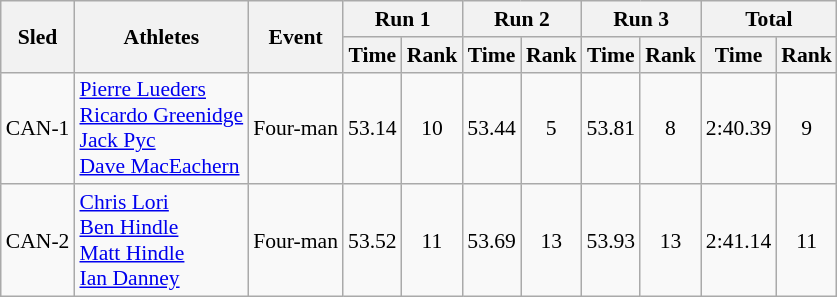<table class="wikitable"  border="1" style="font-size:90%">
<tr>
<th rowspan="2">Sled</th>
<th rowspan="2">Athletes</th>
<th rowspan="2">Event</th>
<th colspan="2">Run 1</th>
<th colspan="2">Run 2</th>
<th colspan="2">Run 3</th>
<th colspan="2">Total</th>
</tr>
<tr>
<th>Time</th>
<th>Rank</th>
<th>Time</th>
<th>Rank</th>
<th>Time</th>
<th>Rank</th>
<th>Time</th>
<th>Rank</th>
</tr>
<tr>
<td align="center">CAN-1</td>
<td><a href='#'>Pierre Lueders</a><br><a href='#'>Ricardo Greenidge</a><br><a href='#'>Jack Pyc</a><br><a href='#'>Dave MacEachern</a></td>
<td>Four-man</td>
<td align="center">53.14</td>
<td align="center">10</td>
<td align="center">53.44</td>
<td align="center">5</td>
<td align="center">53.81</td>
<td align="center">8</td>
<td align="center">2:40.39</td>
<td align="center">9</td>
</tr>
<tr>
<td align="center">CAN-2</td>
<td><a href='#'>Chris Lori</a><br><a href='#'>Ben Hindle</a><br><a href='#'>Matt Hindle</a><br><a href='#'>Ian Danney</a></td>
<td>Four-man</td>
<td align="center">53.52</td>
<td align="center">11</td>
<td align="center">53.69</td>
<td align="center">13</td>
<td align="center">53.93</td>
<td align="center">13</td>
<td align="center">2:41.14</td>
<td align="center">11</td>
</tr>
</table>
